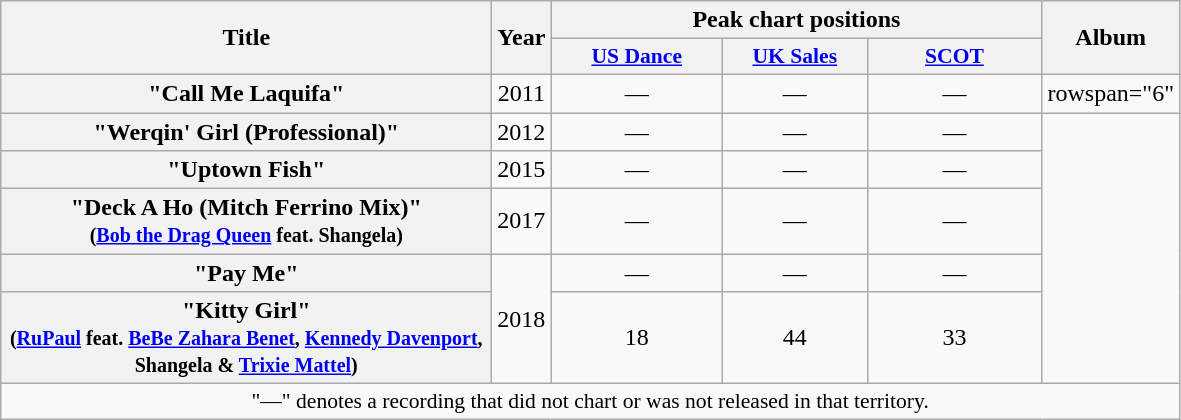<table class="wikitable plainrowheaders" style="text-align:center;">
<tr>
<th rowspan="2" style="width:20em;">Title</th>
<th rowspan="2" style="width:1em;">Year</th>
<th colspan="3" style="width:20em;">Peak chart positions</th>
<th rowspan="2" style="width:5em;">Album</th>
</tr>
<tr>
<th scope="col" style="width:2em;font-size:90%;"><a href='#'>US Dance</a></th>
<th scope="col" style="width:2em;font-size:90%;"><a href='#'>UK Sales</a><br></th>
<th scope="col" style="width:2em;font-size:90%;"><a href='#'>SCOT</a></th>
</tr>
<tr>
<th scope="row">"Call Me Laquifa"</th>
<td>2011</td>
<td>—</td>
<td>—</td>
<td>—</td>
<td>rowspan="6" </td>
</tr>
<tr>
<th scope="row">"Werqin' Girl (Professional)"</th>
<td>2012</td>
<td>—</td>
<td>—</td>
<td>—</td>
</tr>
<tr>
<th scope="row">"Uptown Fish"</th>
<td>2015</td>
<td>—</td>
<td>—</td>
<td>—</td>
</tr>
<tr>
<th scope="row">"Deck A Ho (Mitch Ferrino Mix)" <br><small>(<a href='#'>Bob the Drag Queen</a> feat. Shangela)</small></th>
<td>2017</td>
<td>—</td>
<td>—</td>
<td>—</td>
</tr>
<tr>
<th scope="row">"Pay Me"</th>
<td rowspan="2">2018</td>
<td>—</td>
<td>—</td>
<td>—</td>
</tr>
<tr>
<th scope="row">"Kitty Girl" <br><small>(<a href='#'>RuPaul</a> feat. <a href='#'>BeBe Zahara Benet</a>, <a href='#'>Kennedy Davenport</a>, Shangela & <a href='#'>Trixie Mattel</a>)</small></th>
<td>18</td>
<td>44</td>
<td>33</td>
</tr>
<tr>
<td colspan="10" style="font-size:90%">"—" denotes a recording that did not chart or was not released in that territory.</td>
</tr>
</table>
